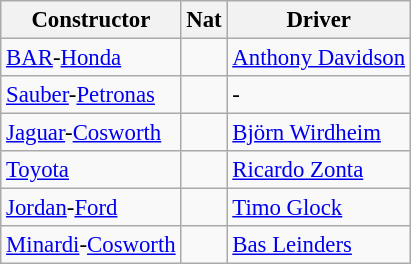<table class="wikitable" style="font-size: 95%">
<tr>
<th>Constructor</th>
<th>Nat</th>
<th>Driver</th>
</tr>
<tr>
<td><a href='#'>BAR</a>-<a href='#'>Honda</a></td>
<td></td>
<td><a href='#'>Anthony Davidson</a></td>
</tr>
<tr>
<td><a href='#'>Sauber</a>-<a href='#'>Petronas</a></td>
<td></td>
<td>-</td>
</tr>
<tr>
<td><a href='#'>Jaguar</a>-<a href='#'>Cosworth</a></td>
<td></td>
<td><a href='#'>Björn Wirdheim</a></td>
</tr>
<tr>
<td><a href='#'>Toyota</a></td>
<td></td>
<td><a href='#'>Ricardo Zonta</a></td>
</tr>
<tr>
<td><a href='#'>Jordan</a>-<a href='#'>Ford</a></td>
<td></td>
<td><a href='#'>Timo Glock</a></td>
</tr>
<tr>
<td><a href='#'>Minardi</a>-<a href='#'>Cosworth</a></td>
<td></td>
<td><a href='#'>Bas Leinders</a></td>
</tr>
</table>
